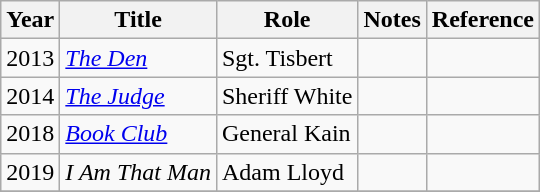<table class="wikitable sortable">
<tr>
<th>Year</th>
<th>Title</th>
<th>Role</th>
<th>Notes</th>
<th>Reference</th>
</tr>
<tr>
<td>2013</td>
<td><em><a href='#'>The Den</a></em></td>
<td>Sgt. Tisbert</td>
<td></td>
<td></td>
</tr>
<tr>
<td>2014</td>
<td><em><a href='#'>The Judge</a></em></td>
<td>Sheriff White</td>
<td></td>
<td></td>
</tr>
<tr>
<td>2018</td>
<td><em><a href='#'>Book Club</a></em></td>
<td>General Kain</td>
<td></td>
<td></td>
</tr>
<tr>
<td>2019</td>
<td><em>I Am That Man</em></td>
<td>Adam Lloyd</td>
<td></td>
<td></td>
</tr>
<tr>
</tr>
</table>
